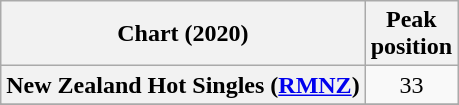<table class="wikitable sortable plainrowheaders" style="text-align:center">
<tr>
<th>Chart (2020)</th>
<th>Peak<br>position</th>
</tr>
<tr>
<th scope="row">New Zealand Hot Singles (<a href='#'>RMNZ</a>)</th>
<td>33</td>
</tr>
<tr>
</tr>
<tr>
</tr>
</table>
